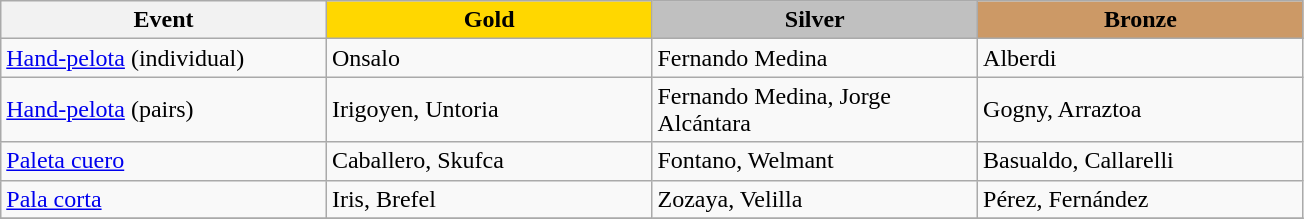<table class="wikitable" style="max-width: 23cm; width: 100%">
<tr>
<th scope="col">Event</th>
<th scope="col" style="background-color:gold; width:25%">Gold</th>
<th scope="col" style="background-color:silver; width:25%; width:25%">Silver</th>
<th scope="col" style="background-color:#cc9966; width:25%">Bronze</th>
</tr>
<tr>
<td><a href='#'>Hand-pelota</a> (individual)</td>
<td> Onsalo</td>
<td> Fernando Medina</td>
<td> Alberdi</td>
</tr>
<tr>
<td><a href='#'>Hand-pelota</a> (pairs)</td>
<td> Irigoyen, Untoria</td>
<td> Fernando Medina, Jorge Alcántara</td>
<td> Gogny, Arraztoa</td>
</tr>
<tr>
<td><a href='#'>Paleta cuero</a></td>
<td> Caballero, Skufca</td>
<td> Fontano, Welmant</td>
<td> Basualdo, Callarelli</td>
</tr>
<tr>
<td><a href='#'>Pala corta</a></td>
<td> Iris, Brefel</td>
<td> Zozaya, Velilla</td>
<td> Pérez, Fernández</td>
</tr>
<tr>
</tr>
</table>
